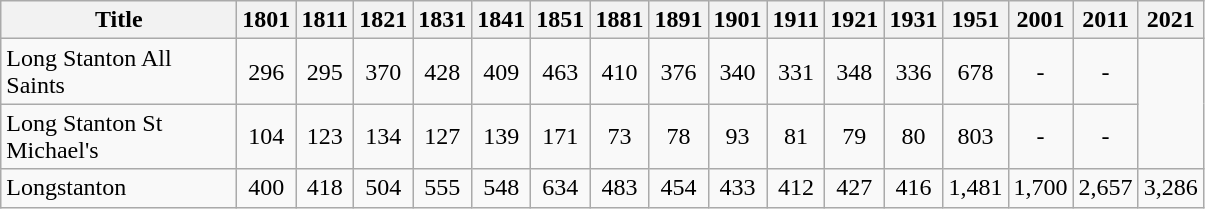<table class="wikitable" style="text-align:center;">
<tr>
<th width="150">Title<br></th>
<th width="30">1801<br></th>
<th width="30">1811<br></th>
<th width="30">1821<br></th>
<th width="30">1831<br></th>
<th width="30">1841<br></th>
<th width="30">1851<br></th>
<th width="30">1881<br></th>
<th width="30">1891<br></th>
<th width="30">1901<br></th>
<th width="30">1911<br></th>
<th width="30">1921<br></th>
<th width="30">1931<br></th>
<th width="30">1951<br></th>
<th width="30">2001<br></th>
<th width="30">2011 <br></th>
<th width="30">2021 <br></th>
</tr>
<tr>
<td align=left>Long Stanton All Saints</td>
<td align="center">296</td>
<td align="center">295</td>
<td align="center">370</td>
<td align="center">428</td>
<td align="center">409</td>
<td align="center">463</td>
<td align="center">410</td>
<td align="center">376</td>
<td align="center">340</td>
<td align="center">331</td>
<td align="center">348</td>
<td align="center">336</td>
<td align="center">678</td>
<td align="center">-</td>
<td align="center">-</td>
</tr>
<tr>
<td align=left>Long Stanton St Michael's</td>
<td align="center">104</td>
<td align="center">123</td>
<td align="center">134</td>
<td align="center">127</td>
<td align="center">139</td>
<td align="center">171</td>
<td align="center">73</td>
<td align="center">78</td>
<td align="center">93</td>
<td align="center">81</td>
<td align="center">79</td>
<td align="center">80</td>
<td align="center">803</td>
<td align="center">-</td>
<td align="center">-</td>
</tr>
<tr>
<td align=left>Longstanton</td>
<td align="center">400</td>
<td align="center">418</td>
<td align="center">504</td>
<td align="center">555</td>
<td align="center">548</td>
<td align="center">634</td>
<td align="center">483</td>
<td align="center">454</td>
<td align="center">433</td>
<td align="center">412</td>
<td align="center">427</td>
<td align="center">416</td>
<td align="center">1,481</td>
<td align="center">1,700</td>
<td align="center">2,657</td>
<td align="center">3,286</td>
</tr>
</table>
